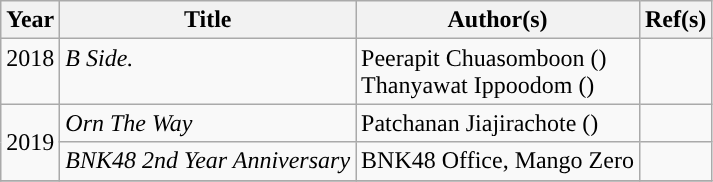<table class="wikitable" style="text-align:left; ">
<tr style="vertical-align:top;">
<th>Year</th>
<th>Title</th>
<th>Author(s)</th>
<th>Ref(s)</th>
</tr>
<tr style="vertical-align:top;">
<td>2018</td>
<td><em>B Side.</em></td>
<td>Peerapit Chuasomboon () <br> Thanyawat Ippoodom ()</td>
<td></td>
</tr>
<tr>
<td rowspan="2">2019</td>
<td><em>Orn The Way</em></td>
<td>Patchanan Jiajirachote ()</td>
<td></td>
</tr>
<tr>
<td><em>BNK48 2nd Year Anniversary</em></td>
<td>BNK48 Office, Mango Zero</td>
<td></td>
</tr>
<tr>
</tr>
</table>
